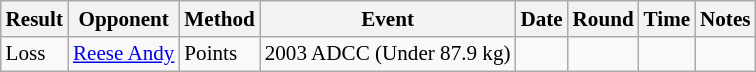<table class="wikitable" style="margin:0.5em auto; font-size:88%">
<tr>
<th>Result</th>
<th>Opponent</th>
<th>Method</th>
<th>Event</th>
<th>Date</th>
<th>Round</th>
<th>Time</th>
<th>Notes</th>
</tr>
<tr>
<td>Loss</td>
<td> <a href='#'>Reese Andy</a></td>
<td>Points</td>
<td>2003 ADCC  (Under 87.9 kg)</td>
<td></td>
<td></td>
<td></td>
<td></td>
</tr>
</table>
